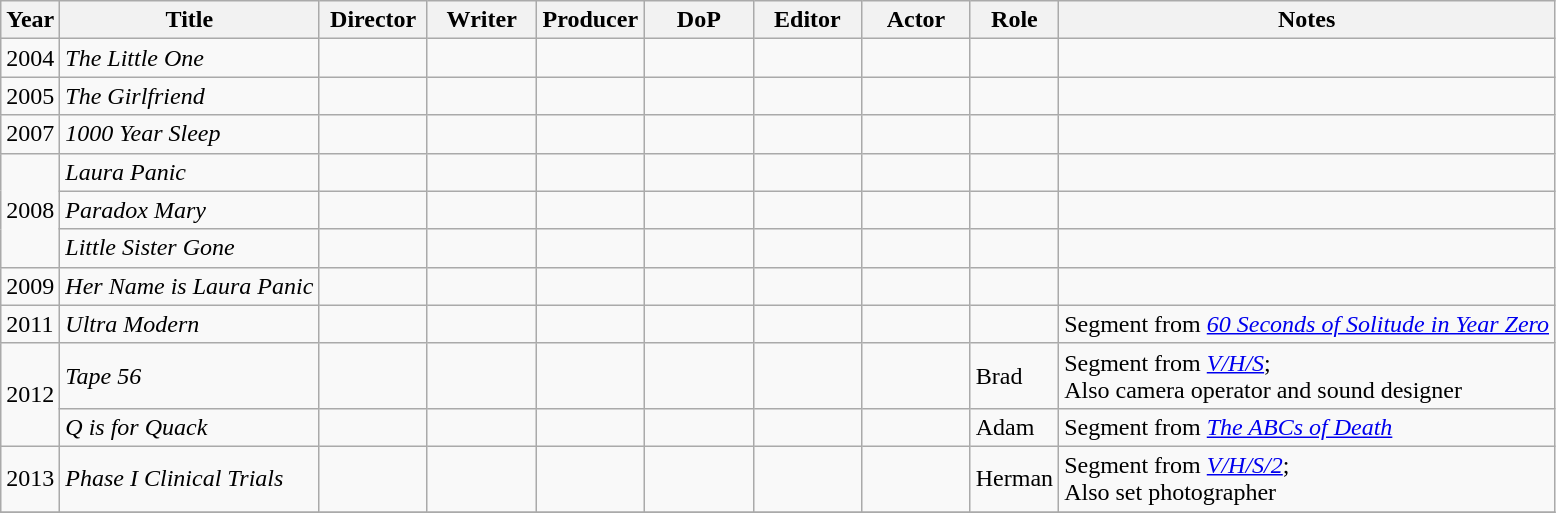<table class="wikitable">
<tr>
<th>Year</th>
<th>Title</th>
<th width=65>Director</th>
<th width=65>Writer</th>
<th width=65>Producer</th>
<th width=65>DoP</th>
<th width=65>Editor</th>
<th width=65>Actor</th>
<th>Role</th>
<th class="unsortable">Notes</th>
</tr>
<tr>
<td>2004</td>
<td><em>The Little One</em></td>
<td></td>
<td></td>
<td></td>
<td></td>
<td></td>
<td></td>
<td></td>
<td></td>
</tr>
<tr>
<td>2005</td>
<td><em>The Girlfriend</em></td>
<td></td>
<td></td>
<td></td>
<td></td>
<td></td>
<td></td>
<td></td>
<td></td>
</tr>
<tr>
<td>2007</td>
<td><em>1000 Year Sleep</em></td>
<td></td>
<td></td>
<td></td>
<td></td>
<td></td>
<td></td>
<td></td>
<td></td>
</tr>
<tr>
<td rowspan="3">2008</td>
<td><em>Laura Panic</em></td>
<td></td>
<td></td>
<td></td>
<td></td>
<td></td>
<td></td>
<td></td>
<td></td>
</tr>
<tr>
<td><em>Paradox Mary</em></td>
<td></td>
<td></td>
<td></td>
<td></td>
<td></td>
<td></td>
<td></td>
<td></td>
</tr>
<tr>
<td><em>Little Sister Gone</em></td>
<td></td>
<td></td>
<td></td>
<td></td>
<td></td>
<td></td>
<td></td>
<td></td>
</tr>
<tr>
<td>2009</td>
<td><em>Her Name is Laura Panic</em></td>
<td></td>
<td></td>
<td></td>
<td></td>
<td></td>
<td></td>
<td></td>
<td></td>
</tr>
<tr>
<td>2011</td>
<td><em>Ultra Modern</em></td>
<td></td>
<td></td>
<td></td>
<td></td>
<td></td>
<td></td>
<td></td>
<td>Segment from <em><a href='#'>60 Seconds of Solitude in Year Zero</a></em></td>
</tr>
<tr>
<td rowspan="2">2012</td>
<td><em>Tape 56</em></td>
<td></td>
<td></td>
<td></td>
<td></td>
<td></td>
<td></td>
<td>Brad</td>
<td>Segment from <em><a href='#'>V/H/S</a></em>;<br>Also camera operator and sound designer</td>
</tr>
<tr>
<td><em>Q is for Quack</em></td>
<td></td>
<td></td>
<td></td>
<td></td>
<td></td>
<td></td>
<td>Adam</td>
<td>Segment from <em><a href='#'>The ABCs of Death</a></em></td>
</tr>
<tr>
<td>2013</td>
<td><em>Phase I Clinical Trials</em></td>
<td></td>
<td></td>
<td></td>
<td></td>
<td></td>
<td></td>
<td>Herman</td>
<td>Segment from <em><a href='#'>V/H/S/2</a></em>;<br>Also set photographer</td>
</tr>
<tr>
</tr>
</table>
